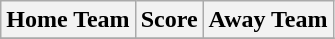<table class="wikitable" style="text-align: center">
<tr>
<th>Home Team</th>
<th>Score</th>
<th>Away Team</th>
</tr>
<tr>
</tr>
</table>
